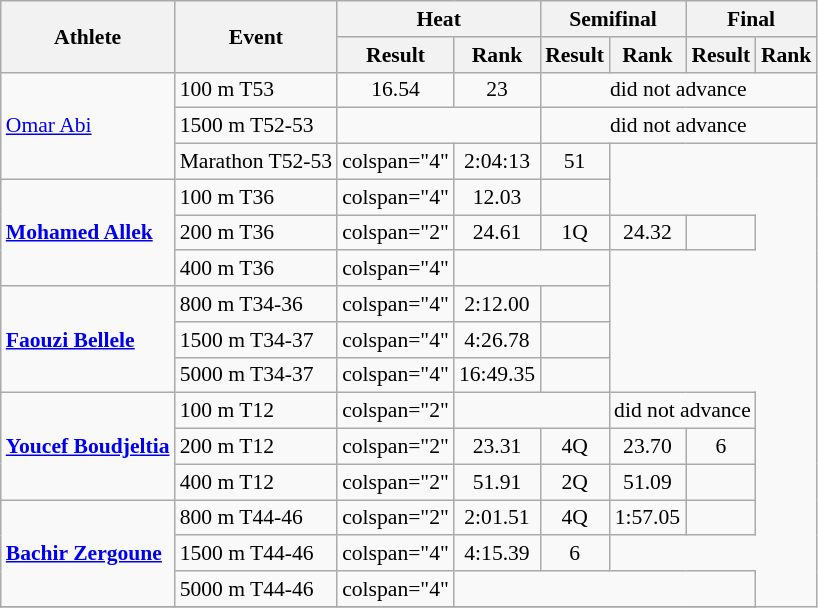<table class="wikitable" style="text-align:center; font-size:90%">
<tr>
<th rowspan="2">Athlete</th>
<th rowspan="2">Event</th>
<th colspan="2">Heat</th>
<th colspan="2">Semifinal</th>
<th colspan="2">Final</th>
</tr>
<tr>
<th>Result</th>
<th>Rank</th>
<th>Result</th>
<th>Rank</th>
<th>Result</th>
<th>Rank</th>
</tr>
<tr>
<td align="left" rowspan="3"><a href='#'>Omar Abi</a></td>
<td align=left>100 m T53</td>
<td>16.54</td>
<td>23</td>
<td colspan=4>did not advance</td>
</tr>
<tr>
<td align=left>1500 m T52-53</td>
<td colspan=2></td>
<td colspan=4>did not advance</td>
</tr>
<tr>
<td align=left>Marathon T52-53</td>
<td>colspan="4" </td>
<td>2:04:13</td>
<td>51</td>
</tr>
<tr>
<td align="left" rowspan="3"><strong><a href='#'>Mohamed Allek</a></strong></td>
<td align=left>100 m T36</td>
<td>colspan="4" </td>
<td>12.03 <strong></strong></td>
<td></td>
</tr>
<tr>
<td align=left>200 m T36</td>
<td>colspan="2" </td>
<td>24.61 <strong></strong></td>
<td>1Q</td>
<td>24.32 <strong></strong></td>
<td></td>
</tr>
<tr>
<td align=left>400 m T36</td>
<td>colspan="4" </td>
<td colspan=2></td>
</tr>
<tr>
<td align="left" rowspan="3"><strong><a href='#'>Faouzi Bellele</a></strong></td>
<td align=left>800 m T34-36</td>
<td>colspan="4" </td>
<td>2:12.00</td>
<td></td>
</tr>
<tr>
<td align=left>1500 m T34-37</td>
<td>colspan="4" </td>
<td>4:26.78</td>
<td></td>
</tr>
<tr>
<td align=left>5000 m T34-37</td>
<td>colspan="4" </td>
<td>16:49.35</td>
<td></td>
</tr>
<tr>
<td align="left" rowspan="3"><strong><a href='#'>Youcef Boudjeltia</a></strong></td>
<td align=left>100 m T12</td>
<td>colspan="2" </td>
<td colspan=2></td>
<td colspan=2>did not advance</td>
</tr>
<tr>
<td align=left>200 m T12</td>
<td>colspan="2" </td>
<td>23.31</td>
<td>4Q</td>
<td>23.70</td>
<td>6</td>
</tr>
<tr>
<td align=left>400 m T12</td>
<td>colspan="2" </td>
<td>51.91</td>
<td>2Q</td>
<td>51.09</td>
<td></td>
</tr>
<tr>
<td align="left" rowspan="3"><strong><a href='#'>Bachir Zergoune</a></strong></td>
<td align=left>800 m T44-46</td>
<td>colspan="2" </td>
<td>2:01.51</td>
<td>4Q</td>
<td>1:57.05</td>
<td></td>
</tr>
<tr>
<td align=left>1500 m T44-46</td>
<td>colspan="4" </td>
<td>4:15.39</td>
<td>6</td>
</tr>
<tr>
<td align=left>5000 m T44-46</td>
<td>colspan="4" </td>
<td colspan=4></td>
</tr>
<tr>
</tr>
</table>
